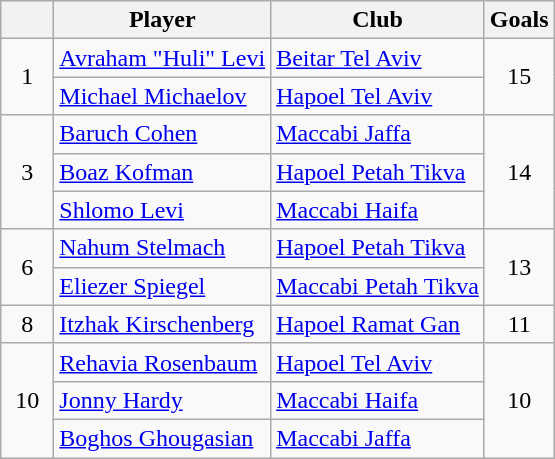<table class="wikitable" border="1">
<tr>
<th width="28"></th>
<th>Player</th>
<th>Club</th>
<th>Goals</th>
</tr>
<tr>
<td align=center rowspan=2>1</td>
<td><a href='#'>Avraham "Huli" Levi</a></td>
<td><a href='#'>Beitar Tel Aviv</a></td>
<td align=center rowspan=2>15</td>
</tr>
<tr>
<td><a href='#'>Michael Michaelov</a></td>
<td><a href='#'>Hapoel Tel Aviv</a></td>
</tr>
<tr>
<td align=center rowspan=3>3</td>
<td><a href='#'>Baruch Cohen</a></td>
<td><a href='#'>Maccabi Jaffa</a></td>
<td align=center rowspan=3>14</td>
</tr>
<tr>
<td><a href='#'>Boaz Kofman</a></td>
<td><a href='#'>Hapoel Petah Tikva</a></td>
</tr>
<tr>
<td><a href='#'>Shlomo Levi</a></td>
<td><a href='#'>Maccabi Haifa</a></td>
</tr>
<tr>
<td align=center  rowspan=2>6</td>
<td><a href='#'>Nahum Stelmach</a></td>
<td><a href='#'>Hapoel Petah Tikva</a></td>
<td align=center rowspan=2>13</td>
</tr>
<tr>
<td><a href='#'>Eliezer Spiegel</a></td>
<td><a href='#'>Maccabi Petah Tikva</a></td>
</tr>
<tr>
<td align=center>8</td>
<td><a href='#'>Itzhak Kirschenberg</a></td>
<td><a href='#'>Hapoel Ramat Gan</a></td>
<td align=center>11</td>
</tr>
<tr>
<td align=center rowspan=3>10</td>
<td><a href='#'>Rehavia Rosenbaum</a></td>
<td><a href='#'>Hapoel Tel Aviv</a></td>
<td align=center rowspan=3>10</td>
</tr>
<tr>
<td><a href='#'>Jonny Hardy</a></td>
<td><a href='#'>Maccabi Haifa</a></td>
</tr>
<tr>
<td><a href='#'>Boghos Ghougasian</a></td>
<td><a href='#'>Maccabi Jaffa</a></td>
</tr>
</table>
